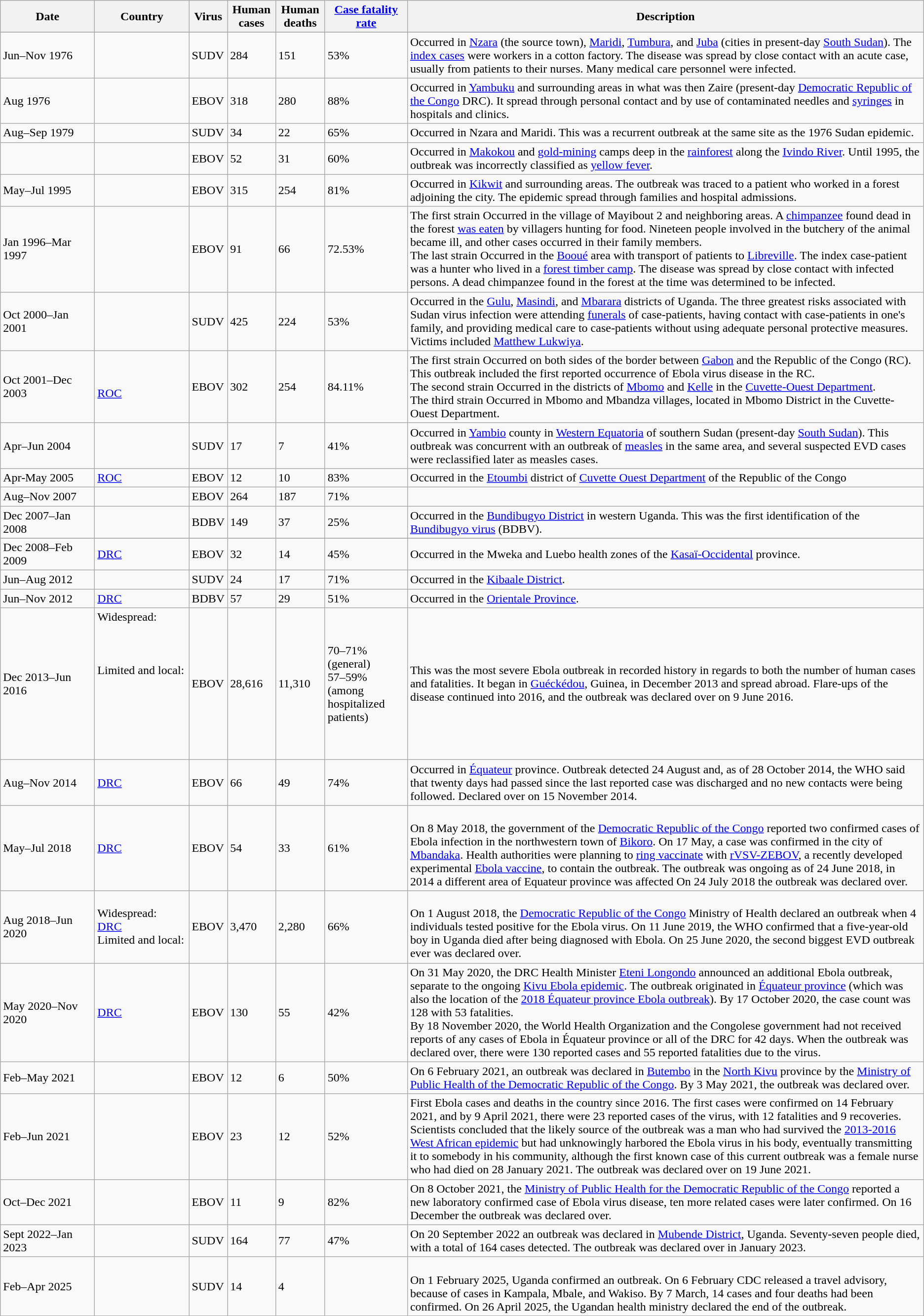<table class="wikitable sortable">
<tr>
<th style="width:120px">Date</th>
<th style="width:120px">Country</th>
<th>Virus</th>
<th data-sort-type="number">Human cases</th>
<th data-sort-type="number">Human deaths</th>
<th data-sort-type="number"><a href='#'>Case fatality rate</a></th>
<th class="unsortable">Description</th>
</tr>
<tr>
</tr>
<tr>
<td>Jun–Nov 1976</td>
<td></td>
<td>SUDV</td>
<td>284</td>
<td>151</td>
<td>53%</td>
<td>Occurred in <a href='#'>Nzara</a> (the source town), <a href='#'>Maridi</a>, <a href='#'>Tumbura</a>, and <a href='#'>Juba</a> (cities in present-day <a href='#'>South Sudan</a>). The <a href='#'>index cases</a> were workers in a cotton factory. The disease was spread by close contact with an acute case, usually from patients to their nurses. Many medical care personnel were infected.</td>
</tr>
<tr>
<td>Aug 1976</td>
<td></td>
<td>EBOV</td>
<td>318</td>
<td>280</td>
<td>88%</td>
<td> Occurred in <a href='#'>Yambuku</a> and surrounding areas in what was then Zaire (present-day <a href='#'>Democratic Republic of the Congo</a> DRC). It spread through personal contact and by use of contaminated needles and <a href='#'>syringes</a> in hospitals and clinics.</td>
</tr>
<tr>
<td>Aug–Sep 1979</td>
<td></td>
<td>SUDV</td>
<td>34</td>
<td>22</td>
<td>65%</td>
<td>Occurred in Nzara and Maridi. This was a recurrent outbreak at the same site as the 1976 Sudan epidemic.</td>
</tr>
<tr>
<td></td>
<td></td>
<td>EBOV</td>
<td>52</td>
<td>31</td>
<td>60%</td>
<td>Occurred in <a href='#'>Makokou</a> and <a href='#'>gold-mining</a> camps deep in the <a href='#'>rainforest</a> along the <a href='#'>Ivindo River</a>. Until 1995, the outbreak was incorrectly classified as <a href='#'>yellow fever</a>.</td>
</tr>
<tr>
<td>May–Jul 1995</td>
<td></td>
<td>EBOV</td>
<td>315</td>
<td>254</td>
<td>81%</td>
<td>Occurred in <a href='#'>Kikwit</a> and surrounding areas. The outbreak was traced to a patient who worked in a forest adjoining the city. The epidemic spread through families and hospital admissions.</td>
</tr>
<tr>
<td>Jan 1996–Mar 1997</td>
<td></td>
<td>EBOV</td>
<td>91</td>
<td>66</td>
<td>72.53%</td>
<td>The first strain Occurred in the village of Mayibout 2 and neighboring areas. A <a href='#'>chimpanzee</a> found dead in the forest <a href='#'>was eaten</a> by villagers hunting for food. Nineteen people involved in the butchery of the animal became ill, and other cases occurred in their family members.<br>The last strain Occurred in the <a href='#'>Booué</a> area with transport of patients to <a href='#'>Libreville</a>. The index case-patient was a hunter who lived in a <a href='#'>forest timber camp</a>. The disease was spread by close contact with infected persons. A dead chimpanzee found in the forest at the time was determined to be infected.</td>
</tr>
<tr>
<td>Oct 2000–Jan 2001</td>
<td></td>
<td>SUDV</td>
<td>425</td>
<td>224</td>
<td>53%</td>
<td>Occurred in the <a href='#'>Gulu</a>, <a href='#'>Masindi</a>, and <a href='#'>Mbarara</a> districts of Uganda. The three greatest risks associated with Sudan virus infection were attending <a href='#'>funerals</a> of case-patients, having contact with case-patients in one's family, and providing medical care to case-patients without using adequate personal protective measures. Victims included <a href='#'>Matthew Lukwiya</a>.</td>
</tr>
<tr>
<td>Oct 2001–Dec 2003</td>
<td><br> <a href='#'>ROC</a></td>
<td>EBOV</td>
<td>302</td>
<td>254</td>
<td>84.11%</td>
<td>The first strain Occurred on both sides of the border between <a href='#'>Gabon</a> and the Republic of the Congo (RC). This outbreak included the first reported occurrence of Ebola virus disease in the RC.<br>The second strain Occurred in the districts of <a href='#'>Mbomo</a> and <a href='#'>Kelle</a> in the <a href='#'>Cuvette-Ouest Department</a>.<br>The third strain Occurred in Mbomo and Mbandza villages, located in Mbomo District in the Cuvette-Ouest Department.</td>
</tr>
<tr>
<td>Apr–Jun 2004</td>
<td></td>
<td>SUDV</td>
<td>17</td>
<td>7</td>
<td>41%</td>
<td>Occurred in <a href='#'>Yambio</a> county in <a href='#'>Western Equatoria</a> of southern Sudan (present-day <a href='#'>South Sudan</a>). This outbreak was concurrent with an outbreak of <a href='#'>measles</a> in the same area, and several suspected EVD cases were reclassified later as measles cases.</td>
</tr>
<tr>
<td>Apr-May 2005</td>
<td> <a href='#'>ROC</a></td>
<td>EBOV</td>
<td>12</td>
<td>10</td>
<td>83%</td>
<td>Occurred in the <a href='#'>Etoumbi</a> district of <a href='#'>Cuvette Ouest Department</a> of the Republic of the Congo</td>
</tr>
<tr>
<td>Aug–Nov 2007</td>
<td></td>
<td>EBOV</td>
<td>264</td>
<td>187</td>
<td>71%</td>
<td></td>
</tr>
<tr>
<td>Dec 2007–Jan 2008</td>
<td></td>
<td>BDBV</td>
<td>149</td>
<td>37</td>
<td>25%</td>
<td>Occurred in the <a href='#'>Bundibugyo District</a> in western Uganda. This was the first identification of the <a href='#'>Bundibugyo virus</a> (BDBV).</td>
</tr>
<tr>
</tr>
<tr>
<td>Dec 2008–Feb 2009</td>
<td> <a href='#'>DRC</a></td>
<td>EBOV</td>
<td>32</td>
<td>14</td>
<td>45%</td>
<td>Occurred in the Mweka and Luebo health zones of the <a href='#'>Kasaï-Occidental</a> province.</td>
</tr>
<tr>
<td>Jun–Aug 2012</td>
<td></td>
<td>SUDV</td>
<td>24</td>
<td>17</td>
<td>71%</td>
<td>Occurred in the <a href='#'>Kibaale District</a>.</td>
</tr>
<tr>
<td>Jun–Nov 2012</td>
<td> <a href='#'>DRC</a></td>
<td>BDBV</td>
<td>57</td>
<td>29</td>
<td>51%</td>
<td>Occurred in the <a href='#'>Orientale Province</a>.</td>
</tr>
<tr>
<td>Dec 2013–Jun 2016</td>
<td>Widespread:<br><br><br><br>Limited and local:<br><br><br><br><br><br><br></td>
<td>EBOV</td>
<td>28,616</td>
<td>11,310</td>
<td>70–71% (general)<br>57–59% (among hospitalized patients) </td>
<td> This was the most severe Ebola outbreak in recorded history in regards to both the number of human cases and fatalities. It began in <a href='#'>Guéckédou</a>, Guinea, in December 2013 and spread abroad. Flare-ups of the disease continued into 2016, and the outbreak was declared over on 9 June 2016.</td>
</tr>
<tr>
<td>Aug–Nov 2014</td>
<td> <a href='#'>DRC</a></td>
<td>EBOV</td>
<td>66</td>
<td>49</td>
<td>74%</td>
<td> Occurred in <a href='#'>Équateur</a> province. Outbreak detected 24 August and, as of 28 October 2014, the WHO said that twenty days had passed since the last reported case was discharged and no new contacts were being followed. Declared over on 15 November 2014.</td>
</tr>
<tr>
<td>May–Jul 2018</td>
<td> <a href='#'>DRC</a></td>
<td>EBOV</td>
<td>54</td>
<td>33</td>
<td>61%</td>
<td><br>On 8 May 2018, the government of the <a href='#'>Democratic Republic of the Congo</a> reported two confirmed cases of Ebola infection in the northwestern town of <a href='#'>Bikoro</a>. On 17 May, a case was confirmed in the city of <a href='#'>Mbandaka</a>. Health authorities were planning to <a href='#'>ring vaccinate</a> with <a href='#'>rVSV-ZEBOV</a>, a recently developed experimental <a href='#'>Ebola vaccine</a>, to contain the outbreak. The outbreak was ongoing as of 24 June 2018, in 2014 a different area of Equateur province was affected On 24 July 2018 the outbreak was declared over.</td>
</tr>
<tr>
<td>Aug 2018–Jun 2020</td>
<td>Widespread:<br> <a href='#'>DRC</a><br>Limited and local:<br></td>
<td>EBOV</td>
<td>3,470</td>
<td>2,280</td>
<td>66%</td>
<td><br>On 1 August 2018, the <a href='#'>Democratic Republic of the Congo</a> Ministry of Health declared an outbreak when 4 individuals tested positive for the Ebola virus. On 11 June 2019, the WHO confirmed that a five-year-old boy in Uganda died after being diagnosed with Ebola. On 25 June 2020, the second biggest EVD outbreak ever was declared over.</td>
</tr>
<tr>
<td>May 2020–Nov 2020</td>
<td> <a href='#'>DRC</a></td>
<td>EBOV</td>
<td>130</td>
<td>55</td>
<td>42%</td>
<td>On 31 May 2020, the DRC Health Minister <a href='#'>Eteni Longondo</a> announced an additional Ebola outbreak, separate to the ongoing <a href='#'>Kivu Ebola epidemic</a>. The outbreak originated in <a href='#'>Équateur province</a> (which was also the location of the <a href='#'>2018 Équateur province Ebola outbreak</a>). By 17 October 2020, the case count was 128 with 53 fatalities.<br>By 18 November 2020, the World Health Organization and the Congolese government had not received reports of any cases of Ebola in Équateur province or all of the DRC for 42 days. When the outbreak was declared over, there were 130 reported cases and 55 reported fatalities due to the virus.</td>
</tr>
<tr>
<td>Feb–May 2021</td>
<td></td>
<td>EBOV</td>
<td>12</td>
<td>6</td>
<td>50%</td>
<td>On 6 February 2021, an outbreak was declared in <a href='#'>Butembo</a> in the <a href='#'>North Kivu</a> province by the <a href='#'>Ministry of Public Health of the Democratic Republic of the Congo</a>. By 3 May 2021, the outbreak was declared over.</td>
</tr>
<tr>
<td>Feb–Jun 2021</td>
<td></td>
<td>EBOV</td>
<td>23</td>
<td>12</td>
<td>52%</td>
<td>First Ebola cases and deaths in the country since 2016. The first cases were confirmed on 14 February 2021, and by 9 April 2021, there were 23 reported cases of the virus, with 12 fatalities and 9 recoveries. Scientists concluded that the likely source of the outbreak was a man who had survived the <a href='#'>2013-2016 West African epidemic</a> but had unknowingly harbored the Ebola virus in his body, eventually transmitting it to somebody in his community, although the first known case of this current outbreak was a female nurse who had died on 28 January 2021. The outbreak was declared over on 19 June 2021.</td>
</tr>
<tr>
<td>Oct–Dec 2021</td>
<td></td>
<td>EBOV</td>
<td>11</td>
<td>9</td>
<td>82%</td>
<td>On 8 October 2021, the <a href='#'>Ministry of Public Health for the Democratic Republic of the Congo</a> reported a new laboratory confirmed case of Ebola virus disease, ten more related cases were later confirmed. On 16 December the outbreak was declared over.</td>
</tr>
<tr>
<td>Sept 2022–Jan 2023</td>
<td></td>
<td>SUDV</td>
<td>164</td>
<td>77</td>
<td>47%</td>
<td>On 20 September 2022 an outbreak was declared in <a href='#'>Mubende District</a>, Uganda. Seventy-seven people died, with a total of 164 cases detected. The outbreak was declared over in January 2023.</td>
</tr>
<tr>
<td>Feb–Apr 2025</td>
<td></td>
<td>SUDV</td>
<td>14</td>
<td>4</td>
<td></td>
<td><br>On 1 February 2025, Uganda confirmed an outbreak. On 6 February CDC released a travel advisory, because of cases in Kampala, Mbale, and Wakiso. By 7 March, 14 cases and four deaths had been confirmed. On 26 April 2025, the Ugandan health ministry declared the end of the outbreak.</td>
</tr>
</table>
